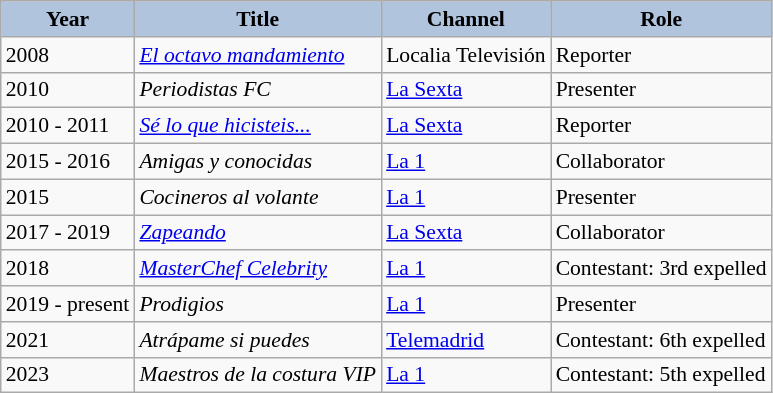<table class="wikitable" style="font-size: 90%;">
<tr>
<th style="background: #B0C4DE;">Year</th>
<th style="background: #B0C4DE;">Title</th>
<th style="background: #B0C4DE;">Channel</th>
<th style="background: #B0C4DE;">Role</th>
</tr>
<tr>
<td>2008</td>
<td><em><a href='#'>El octavo mandamiento</a></em></td>
<td>Localia Televisión</td>
<td>Reporter</td>
</tr>
<tr>
<td>2010</td>
<td><em>Periodistas FC</em></td>
<td><a href='#'>La Sexta</a></td>
<td>Presenter</td>
</tr>
<tr>
<td>2010 - 2011</td>
<td><em><a href='#'>Sé lo que hicisteis...</a></em></td>
<td><a href='#'>La Sexta</a></td>
<td>Reporter</td>
</tr>
<tr>
<td>2015 - 2016</td>
<td><em>Amigas y conocidas</em></td>
<td><a href='#'>La 1</a></td>
<td>Collaborator</td>
</tr>
<tr>
<td>2015</td>
<td><em>Cocineros al volante</em></td>
<td><a href='#'>La 1</a></td>
<td>Presenter</td>
</tr>
<tr>
<td>2017 - 2019</td>
<td><em><a href='#'>Zapeando</a></em></td>
<td><a href='#'>La Sexta</a></td>
<td>Collaborator</td>
</tr>
<tr>
<td>2018</td>
<td><em><a href='#'>MasterChef Celebrity</a></em></td>
<td><a href='#'>La 1</a></td>
<td>Contestant: 3rd expelled</td>
</tr>
<tr>
<td>2019 - present</td>
<td><em>Prodigios</em></td>
<td><a href='#'>La 1</a></td>
<td>Presenter</td>
</tr>
<tr>
<td>2021</td>
<td><em>Atrápame si puedes</em></td>
<td><a href='#'>Telemadrid</a></td>
<td>Contestant: 6th expelled</td>
</tr>
<tr>
<td>2023</td>
<td><em>Maestros de la costura VIP</em></td>
<td><a href='#'>La 1</a></td>
<td>Contestant: 5th expelled</td>
</tr>
</table>
